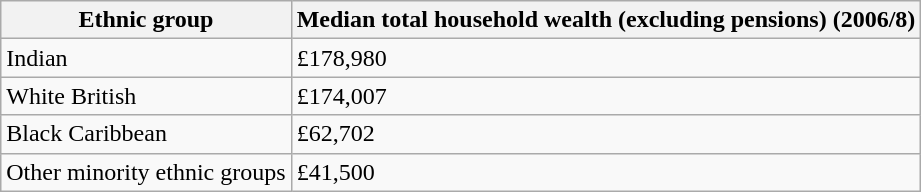<table class="wikitable">
<tr>
<th>Ethnic group</th>
<th>Median total household wealth (excluding pensions) (2006/8)</th>
</tr>
<tr>
<td>Indian</td>
<td>£178,980</td>
</tr>
<tr>
<td>White British</td>
<td>£174,007</td>
</tr>
<tr>
<td>Black Caribbean</td>
<td>£62,702</td>
</tr>
<tr>
<td>Other minority ethnic groups</td>
<td>£41,500</td>
</tr>
</table>
